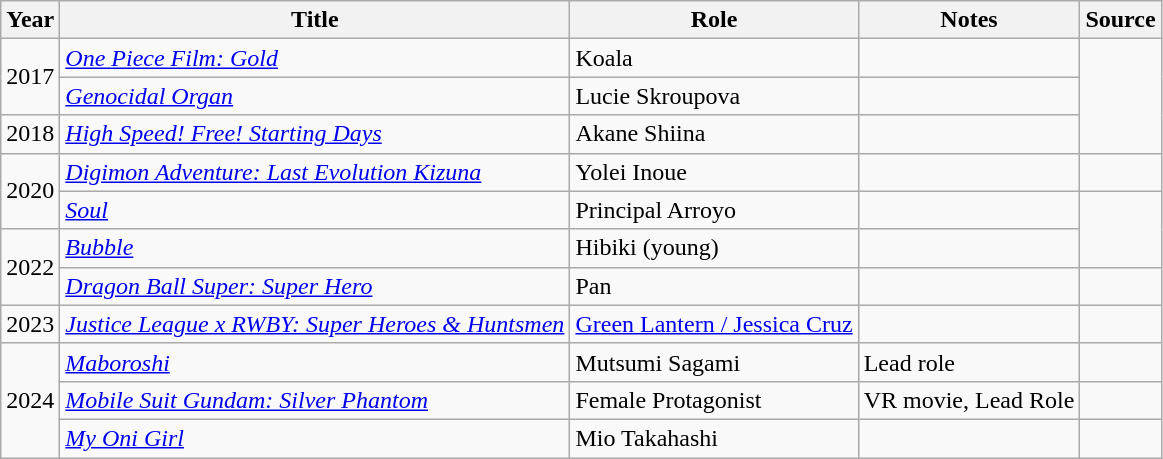<table class="wikitable sortable plainrowheaders">
<tr>
<th>Year</th>
<th>Title</th>
<th>Role</th>
<th class="unsortable">Notes</th>
<th class="unsortable">Source</th>
</tr>
<tr>
<td rowspan="2">2017</td>
<td><em><a href='#'>One Piece Film: Gold</a></em></td>
<td>Koala</td>
<td></td>
<td rowspan="3"></td>
</tr>
<tr>
<td><em><a href='#'>Genocidal Organ</a></em></td>
<td>Lucie Skroupova</td>
<td></td>
</tr>
<tr>
<td>2018</td>
<td><em><a href='#'>High Speed! Free! Starting Days</a></em></td>
<td>Akane Shiina</td>
<td></td>
</tr>
<tr>
<td rowspan="2">2020</td>
<td><em><a href='#'>Digimon Adventure: Last Evolution Kizuna</a></em></td>
<td>Yolei Inoue</td>
<td></td>
<td></td>
</tr>
<tr>
<td><em><a href='#'>Soul</a></em></td>
<td>Principal Arroyo</td>
<td></td>
<td rowspan="2"></td>
</tr>
<tr>
<td rowspan="2">2022</td>
<td><em><a href='#'>Bubble</a></em></td>
<td>Hibiki (young)</td>
<td></td>
</tr>
<tr>
<td><em><a href='#'>Dragon Ball Super: Super Hero</a></em></td>
<td>Pan</td>
<td></td>
<td></td>
</tr>
<tr>
<td>2023</td>
<td><em><a href='#'>Justice League x RWBY: Super Heroes & Huntsmen</a></em></td>
<td><a href='#'>Green Lantern / Jessica Cruz</a></td>
<td></td>
<td></td>
</tr>
<tr>
<td rowspan="3">2024</td>
<td><em><a href='#'>Maboroshi</a></em></td>
<td>Mutsumi Sagami</td>
<td>Lead role</td>
<td></td>
</tr>
<tr>
<td><em><a href='#'>Mobile Suit Gundam: Silver Phantom</a></em></td>
<td>Female Protagonist</td>
<td>VR movie, Lead Role</td>
<td></td>
</tr>
<tr>
<td><em><a href='#'>My Oni Girl</a></em></td>
<td>Mio Takahashi</td>
<td></td>
<td></td>
</tr>
</table>
